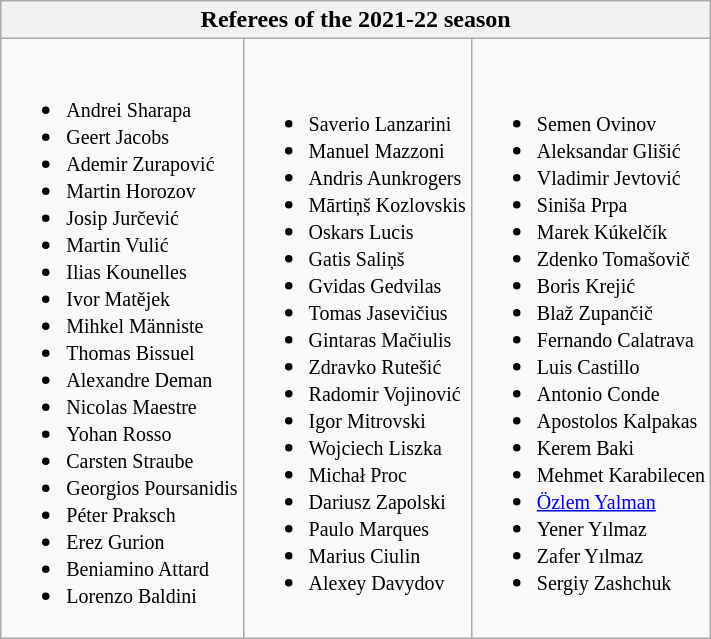<table class="wikitable collapsible collapsed">
<tr>
<th colspan=3>Referees of the 2021-22 season</th>
</tr>
<tr>
<td><br><ul><li> <small>Andrei Sharapa</small></li><li> <small>Geert Jacobs</small></li><li> <small>Ademir Zurapović</small></li><li> <small>Martin Horozov</small></li><li> <small>Josip Jurčević</small></li><li> <small>Martin Vulić</small></li><li> <small>Ilias Kounelles</small></li><li> <small>Ivor Matějek</small></li><li> <small>Mihkel Männiste</small></li><li> <small>Thomas Bissuel</small></li><li> <small>Alexandre Deman</small></li><li> <small>Nicolas Maestre</small></li><li> <small>Yohan Rosso</small></li><li> <small>Carsten Straube</small></li><li> <small>Georgios Poursanidis</small></li><li> <small>Péter Praksch</small></li><li> <small>Erez Gurion</small></li><li> <small>Beniamino Attard</small></li><li> <small>Lorenzo Baldini</small></li></ul></td>
<td><br><ul><li> <small>Saverio Lanzarini</small></li><li> <small>Manuel Mazzoni</small></li><li> <small>Andris Aunkrogers</small></li><li> <small>Mārtiņš Kozlovskis</small></li><li> <small>Oskars Lucis</small></li><li> <small>Gatis Saliņš</small></li><li> <small>Gvidas Gedvilas</small></li><li> <small>Tomas Jasevičius</small></li><li> <small>Gintaras Mačiulis</small></li><li> <small>Zdravko Rutešić</small></li><li> <small>Radomir Vojinović</small></li><li> <small>Igor Mitrovski</small></li><li> <small>Wojciech Liszka</small></li><li> <small>Michał Proc</small></li><li> <small>Dariusz Zapolski</small></li><li> <small>Paulo Marques</small></li><li> <small>Marius Ciulin</small></li><li> <small>Alexey Davydov</small></li></ul></td>
<td><br><ul><li> <small>Semen Ovinov</small></li><li> <small>Aleksandar Glišić</small></li><li> <small>Vladimir Jevtović</small></li><li> <small>Siniša Prpa</small></li><li> <small>Marek Kúkelčík</small></li><li> <small>Zdenko Tomašovič</small></li><li> <small>Boris Krejić</small></li><li> <small>Blaž Zupančič</small></li><li> <small>Fernando Calatrava</small></li><li> <small>Luis Castillo</small></li><li> <small>Antonio Conde</small></li><li> <small>Apostolos Kalpakas</small></li><li> <small>Kerem Baki</small></li><li> <small>Mehmet Karabilecen</small></li><li> <small><a href='#'>Özlem Yalman</a></small></li><li> <small>Yener Yılmaz</small></li><li> <small>Zafer Yılmaz</small></li><li> <small>Sergiy Zashchuk</small></li></ul></td>
</tr>
</table>
